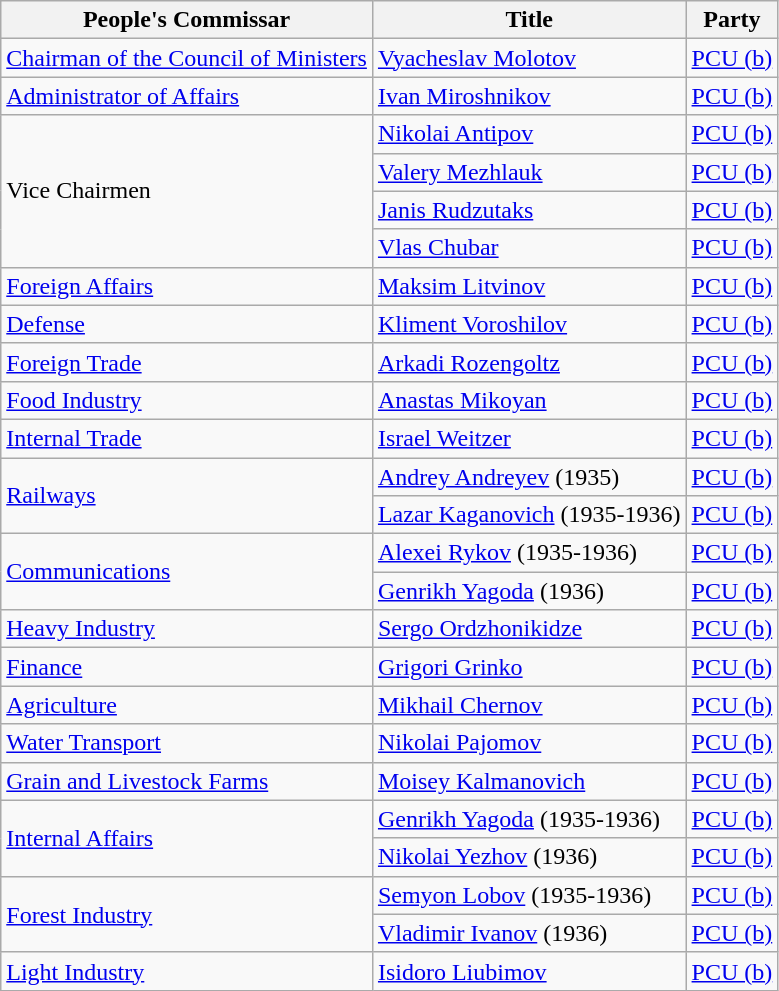<table class="wikitable">
<tr>
<th>People's Commissar</th>
<th>Title</th>
<th>Party</th>
</tr>
<tr>
<td><a href='#'>Chairman of the Council of Ministers</a></td>
<td><a href='#'>Vyacheslav Molotov</a></td>
<td><a href='#'>PCU (b)</a></td>
</tr>
<tr>
<td><a href='#'>Administrator of Affairs</a></td>
<td><a href='#'>Ivan Miroshnikov</a></td>
<td><a href='#'>PCU (b)</a></td>
</tr>
<tr>
<td rowspan="4">Vice Chairmen</td>
<td><a href='#'>Nikolai Antipov</a></td>
<td><a href='#'>PCU (b)</a></td>
</tr>
<tr>
<td><a href='#'>Valery Mezhlauk</a></td>
<td><a href='#'>PCU (b)</a></td>
</tr>
<tr>
<td><a href='#'>Janis Rudzutaks</a></td>
<td><a href='#'>PCU (b)</a></td>
</tr>
<tr>
<td><a href='#'>Vlas Chubar</a></td>
<td><a href='#'>PCU (b)</a></td>
</tr>
<tr>
<td><a href='#'>Foreign Affairs</a></td>
<td><a href='#'>Maksim Litvinov</a></td>
<td><a href='#'>PCU (b)</a></td>
</tr>
<tr>
<td><a href='#'>Defense</a></td>
<td><a href='#'>Kliment Voroshilov</a></td>
<td><a href='#'>PCU (b)</a></td>
</tr>
<tr>
<td><a href='#'>Foreign Trade</a></td>
<td><a href='#'>Arkadi Rozengoltz</a></td>
<td><a href='#'>PCU (b)</a></td>
</tr>
<tr>
<td><a href='#'>Food Industry</a></td>
<td><a href='#'>Anastas Mikoyan</a></td>
<td><a href='#'>PCU (b)</a></td>
</tr>
<tr>
<td><a href='#'>Internal Trade</a></td>
<td><a href='#'>Israel Weitzer</a></td>
<td><a href='#'>PCU (b)</a></td>
</tr>
<tr>
<td rowspan="2"><a href='#'>Railways</a></td>
<td><a href='#'>Andrey Andreyev</a> (1935)</td>
<td><a href='#'>PCU (b)</a></td>
</tr>
<tr>
<td><a href='#'>Lazar Kaganovich</a> (1935-1936)</td>
<td><a href='#'>PCU (b)</a></td>
</tr>
<tr>
<td rowspan="2"><a href='#'>Communications</a></td>
<td><a href='#'>Alexei Rykov</a> (1935-1936)</td>
<td><a href='#'>PCU (b)</a></td>
</tr>
<tr>
<td><a href='#'>Genrikh Yagoda</a> (1936)</td>
<td><a href='#'>PCU (b)</a></td>
</tr>
<tr>
<td><a href='#'>Heavy Industry</a></td>
<td><a href='#'>Sergo Ordzhonikidze</a></td>
<td><a href='#'>PCU (b)</a></td>
</tr>
<tr>
<td><a href='#'>Finance</a></td>
<td><a href='#'>Grigori Grinko</a></td>
<td><a href='#'>PCU (b)</a></td>
</tr>
<tr>
<td><a href='#'>Agriculture</a></td>
<td><a href='#'>Mikhail Chernov</a></td>
<td><a href='#'>PCU (b)</a></td>
</tr>
<tr>
<td><a href='#'>Water Transport</a></td>
<td><a href='#'>Nikolai Pajomov</a></td>
<td><a href='#'>PCU (b)</a></td>
</tr>
<tr>
<td><a href='#'>Grain and Livestock Farms</a></td>
<td><a href='#'>Moisey Kalmanovich</a></td>
<td><a href='#'>PCU (b)</a></td>
</tr>
<tr>
<td rowspan="2"><a href='#'>Internal Affairs</a></td>
<td><a href='#'>Genrikh Yagoda</a> (1935-1936)</td>
<td><a href='#'>PCU (b)</a></td>
</tr>
<tr>
<td><a href='#'>Nikolai Yezhov</a> (1936)</td>
<td><a href='#'>PCU (b)</a></td>
</tr>
<tr>
<td rowspan="2"><a href='#'>Forest Industry</a></td>
<td><a href='#'>Semyon Lobov</a> (1935-1936)</td>
<td><a href='#'>PCU (b)</a></td>
</tr>
<tr>
<td><a href='#'>Vladimir Ivanov</a> (1936)</td>
<td><a href='#'>PCU (b)</a></td>
</tr>
<tr>
<td><a href='#'>Light Industry</a></td>
<td><a href='#'>Isidoro Liubimov</a></td>
<td><a href='#'>PCU (b)</a></td>
</tr>
</table>
